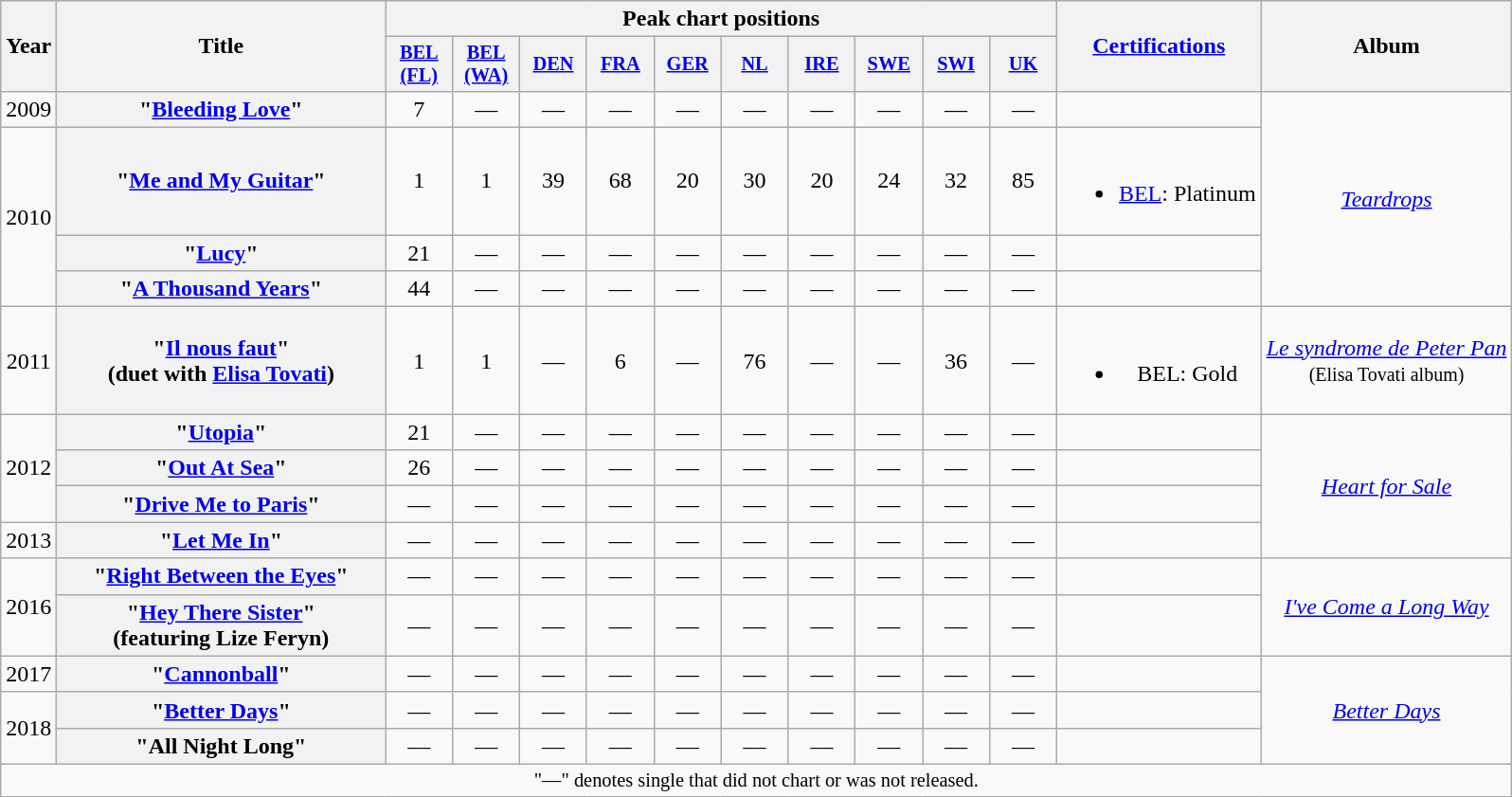<table class="wikitable plainrowheaders" style="text-align:center;" border="1">
<tr>
<th scope="col" rowspan="2" style="width:1em;">Year</th>
<th scope="col" rowspan="2" style="width:14em;">Title</th>
<th scope="col" colspan="10">Peak chart positions</th>
<th scope="col" rowspan="2"><a href='#'>Certifications</a></th>
<th scope="col" rowspan="2">Album</th>
</tr>
<tr>
<th scope="col" style="width:3em;font-size:85%;"><a href='#'>BEL<br>(FL)</a><br></th>
<th scope="col" style="width:3em;font-size:85%;"><a href='#'>BEL<br>(WA)</a><br></th>
<th scope="col" style="width:3em;font-size:85%;"><a href='#'>DEN</a><br></th>
<th scope="col" style="width:3em;font-size:85%;"><a href='#'>FRA</a><br></th>
<th scope="col" style="width:3em;font-size:85%;"><a href='#'>GER</a><br></th>
<th scope="col" style="width:3em;font-size:85%;"><a href='#'>NL</a><br></th>
<th scope="col" style="width:3em;font-size:85%;"><a href='#'>IRE</a><br></th>
<th scope="col" style="width:3em;font-size:85%;"><a href='#'>SWE</a><br></th>
<th scope="col" style="width:3em;font-size:85%;"><a href='#'>SWI</a><br></th>
<th scope="col" style="width:3em;font-size:85%;"><a href='#'>UK</a><br></th>
</tr>
<tr>
<td>2009</td>
<th scope="row">"<a href='#'>Bleeding Love</a>"</th>
<td>7</td>
<td>—</td>
<td>—</td>
<td>—</td>
<td>—</td>
<td>—</td>
<td>—</td>
<td>—</td>
<td>—</td>
<td>—</td>
<td></td>
<td rowspan="4"><em><a href='#'>Teardrops</a></em></td>
</tr>
<tr>
<td rowspan="3">2010</td>
<th scope="row">"<a href='#'>Me and My Guitar</a>"</th>
<td>1</td>
<td>1</td>
<td>39</td>
<td>68</td>
<td>20</td>
<td>30</td>
<td>20</td>
<td>24</td>
<td>32</td>
<td>85</td>
<td><br><ul><li><a href='#'>BEL</a>: Platinum</li></ul></td>
</tr>
<tr>
<th scope="row">"<a href='#'>Lucy</a>"</th>
<td>21</td>
<td>—</td>
<td>—</td>
<td>—</td>
<td>—</td>
<td>—</td>
<td>—</td>
<td>—</td>
<td>—</td>
<td>—</td>
<td></td>
</tr>
<tr>
<th scope="row">"<a href='#'>A Thousand Years</a>"</th>
<td>44</td>
<td>—</td>
<td>—</td>
<td>—</td>
<td>—</td>
<td>—</td>
<td>—</td>
<td>—</td>
<td>—</td>
<td>—</td>
<td></td>
</tr>
<tr>
<td>2011</td>
<th scope="row">"<a href='#'>Il nous faut</a>"<br><span>(duet with <a href='#'>Elisa Tovati</a>)</span></th>
<td>1</td>
<td>1</td>
<td>—</td>
<td>6</td>
<td>—</td>
<td>76</td>
<td>—</td>
<td>—</td>
<td>36</td>
<td>—</td>
<td><br><ul><li>BEL: Gold</li></ul></td>
<td><em><a href='#'>Le syndrome de Peter Pan</a></em><br><span><small>(Elisa Tovati album)</small></span></td>
</tr>
<tr>
<td rowspan="3">2012</td>
<th scope="row">"<a href='#'>Utopia</a>"</th>
<td>21</td>
<td>—</td>
<td>—</td>
<td>—</td>
<td>—</td>
<td>—</td>
<td>—</td>
<td>—</td>
<td>—</td>
<td>—</td>
<td></td>
<td rowspan="4"><em><a href='#'>Heart for Sale</a></em></td>
</tr>
<tr>
<th scope="row">"<a href='#'>Out At Sea</a>"</th>
<td>26</td>
<td>—</td>
<td>—</td>
<td>—</td>
<td>—</td>
<td>—</td>
<td>—</td>
<td>—</td>
<td>—</td>
<td>—</td>
<td></td>
</tr>
<tr>
<th scope="row">"<a href='#'>Drive Me to Paris</a>"</th>
<td>—</td>
<td>—</td>
<td>—</td>
<td>—</td>
<td>—</td>
<td>—</td>
<td>—</td>
<td>—</td>
<td>—</td>
<td>—</td>
<td></td>
</tr>
<tr>
<td>2013</td>
<th scope="row">"<a href='#'>Let Me In</a>"</th>
<td>—</td>
<td>—</td>
<td>—</td>
<td>—</td>
<td>—</td>
<td>—</td>
<td>—</td>
<td>—</td>
<td>—</td>
<td>—</td>
<td></td>
</tr>
<tr>
<td rowspan="2">2016</td>
<th scope="row">"<a href='#'>Right Between the Eyes</a>"</th>
<td>—</td>
<td>—</td>
<td>—</td>
<td>—</td>
<td>—</td>
<td>—</td>
<td>—</td>
<td>—</td>
<td>—</td>
<td>—</td>
<td></td>
<td rowspan="2"><em><a href='#'>I've Come a Long Way</a></em></td>
</tr>
<tr>
<th scope="row">"<a href='#'>Hey There Sister</a>"<br><span>(featuring Lize Feryn)</span></th>
<td>—</td>
<td>—</td>
<td>—</td>
<td>—</td>
<td>—</td>
<td>—</td>
<td>—</td>
<td>—</td>
<td>—</td>
<td>—</td>
<td></td>
</tr>
<tr>
<td>2017</td>
<th scope="row">"<a href='#'>Cannonball</a>"</th>
<td>—</td>
<td>—</td>
<td>—</td>
<td>—</td>
<td>—</td>
<td>—</td>
<td>—</td>
<td>—</td>
<td>—</td>
<td>—</td>
<td></td>
<td rowspan="3"><em><a href='#'>Better Days</a></em></td>
</tr>
<tr>
<td rowspan="2">2018</td>
<th scope="row">"<a href='#'>Better Days</a>"</th>
<td>—</td>
<td>—</td>
<td>—</td>
<td>—</td>
<td>—</td>
<td>—</td>
<td>—</td>
<td>—</td>
<td>—</td>
<td>—</td>
<td></td>
</tr>
<tr>
<th scope="row">"All Night Long"</th>
<td>—</td>
<td>—</td>
<td>—</td>
<td>—</td>
<td>—</td>
<td>—</td>
<td>—</td>
<td>—</td>
<td>—</td>
<td>—</td>
<td></td>
</tr>
<tr>
<td colspan="14" style="font-size:85%">"—" denotes single that did not chart or was not released.</td>
</tr>
</table>
